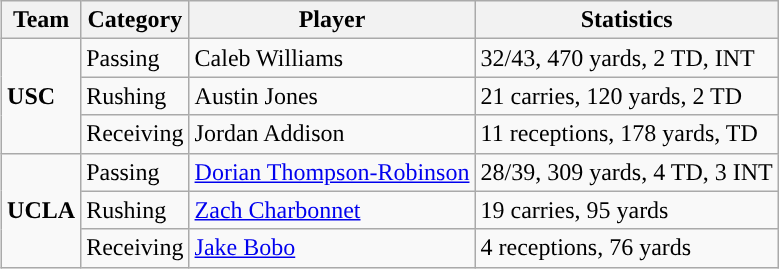<table class="wikitable" style="float: right;">
<tr>
<th>Team</th>
<th>Category</th>
<th>Player</th>
<th>Statistics</th>
</tr>
<tr>
<td rowspan=3><strong>USC</strong></td>
<td>Passing</td>
<td>Caleb Williams</td>
<td>32/43, 470 yards, 2 TD, INT</td>
</tr>
<tr>
<td>Rushing</td>
<td>Austin Jones</td>
<td>21 carries, 120 yards, 2 TD</td>
</tr>
<tr>
<td>Receiving</td>
<td>Jordan Addison</td>
<td>11 receptions, 178 yards, TD</td>
</tr>
<tr>
<td rowspan=3><strong>UCLA</strong></td>
<td>Passing</td>
<td><a href='#'>Dorian Thompson-Robinson</a></td>
<td>28/39, 309 yards, 4 TD, 3 INT</td>
</tr>
<tr>
<td>Rushing</td>
<td><a href='#'>Zach Charbonnet</a></td>
<td>19 carries, 95 yards</td>
</tr>
<tr>
<td>Receiving</td>
<td><a href='#'>Jake Bobo</a></td>
<td>4 receptions, 76 yards</td>
</tr>
</table>
